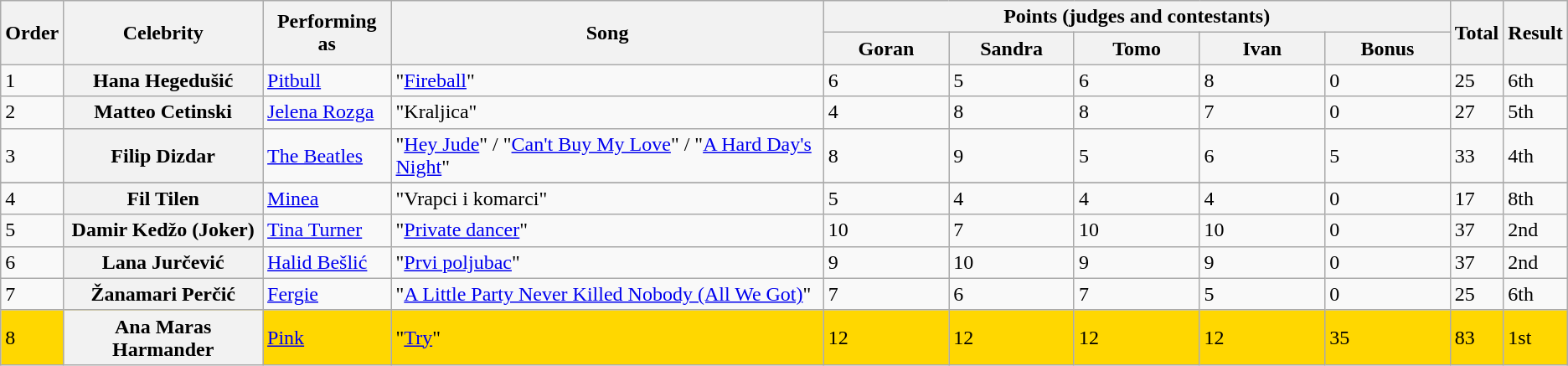<table class=wikitable>
<tr>
<th rowspan="2">Order</th>
<th rowspan="2">Celebrity</th>
<th rowspan="2">Performing as</th>
<th rowspan="2">Song</th>
<th colspan="5" style="width:50%;">Points (judges and contestants)</th>
<th rowspan="2">Total</th>
<th rowspan="2">Result</th>
</tr>
<tr>
<th style="width:8%;">Goran</th>
<th style="width:8%;">Sandra</th>
<th style="width:8%;">Tomo</th>
<th style="width:8%;">Ivan</th>
<th style="width:8%;">Bonus</th>
</tr>
<tr>
<td>1</td>
<th scope="row">Hana Hegedušić</th>
<td><a href='#'>Pitbull</a></td>
<td>"<a href='#'>Fireball</a>"</td>
<td>6</td>
<td>5</td>
<td>6</td>
<td>8</td>
<td>0</td>
<td>25</td>
<td>6th</td>
</tr>
<tr>
<td>2</td>
<th scope="row">Matteo Cetinski</th>
<td><a href='#'>Jelena Rozga</a></td>
<td>"Kraljica"</td>
<td>4</td>
<td>8</td>
<td>8</td>
<td>7</td>
<td>0</td>
<td>27</td>
<td>5th</td>
</tr>
<tr>
<td>3</td>
<th scope="row">Filip Dizdar</th>
<td><a href='#'>The Beatles</a></td>
<td>"<a href='#'>Hey Jude</a>" / "<a href='#'>Can't Buy My Love</a>" / "<a href='#'>A Hard Day's Night</a>"</td>
<td>8</td>
<td>9</td>
<td>5</td>
<td>6</td>
<td>5</td>
<td>33</td>
<td>4th</td>
</tr>
<tr>
</tr>
<tr>
<td>4</td>
<th scope="row">Fil Tilen</th>
<td><a href='#'>Minea</a></td>
<td>"Vrapci i komarci"</td>
<td>5</td>
<td>4</td>
<td>4</td>
<td>4</td>
<td>0</td>
<td>17</td>
<td>8th</td>
</tr>
<tr>
<td>5</td>
<th scope="row">Damir Kedžo (Joker)</th>
<td><a href='#'>Tina Turner</a></td>
<td>"<a href='#'>Private dancer</a>"</td>
<td>10</td>
<td>7</td>
<td>10</td>
<td>10</td>
<td>0</td>
<td>37</td>
<td>2nd</td>
</tr>
<tr>
<td>6</td>
<th scope="row">Lana Jurčević</th>
<td><a href='#'>Halid Bešlić</a></td>
<td>"<a href='#'>Prvi poljubac</a>"</td>
<td>9</td>
<td>10</td>
<td>9</td>
<td>9</td>
<td>0</td>
<td>37</td>
<td>2nd</td>
</tr>
<tr>
<td>7</td>
<th scope="row">Žanamari Perčić</th>
<td><a href='#'>Fergie</a></td>
<td>"<a href='#'>A Little Party Never Killed Nobody (All We Got)</a>"</td>
<td>7</td>
<td>6</td>
<td>7</td>
<td>5</td>
<td>0</td>
<td>25</td>
<td>6th</td>
</tr>
<tr style="background:gold;">
<td>8</td>
<th scope="row">Ana Maras Harmander</th>
<td><a href='#'>Pink</a></td>
<td>"<a href='#'>Try</a>"</td>
<td>12</td>
<td>12</td>
<td>12</td>
<td>12</td>
<td>35</td>
<td>83</td>
<td>1st</td>
</tr>
</table>
